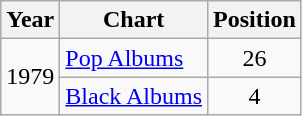<table class="wikitable">
<tr>
<th>Year</th>
<th>Chart</th>
<th>Position</th>
</tr>
<tr>
<td rowspan="2">1979</td>
<td><a href='#'>Pop Albums</a></td>
<td align="center">26</td>
</tr>
<tr>
<td><a href='#'>Black Albums</a></td>
<td align="center">4</td>
</tr>
</table>
